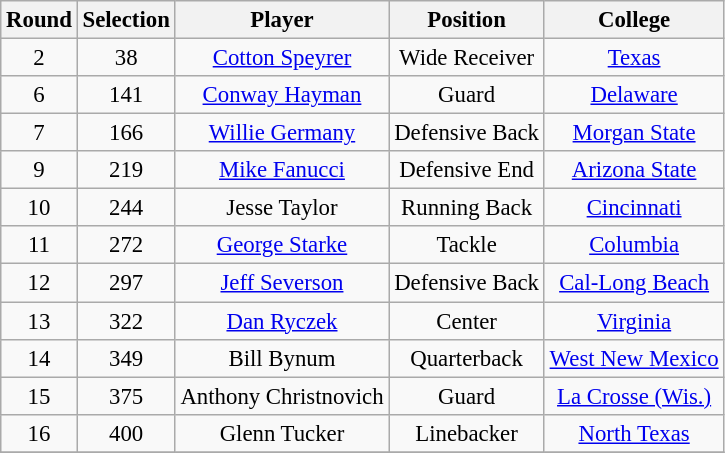<table class="wikitable" style="font-size: 95%; text-align: center;">
<tr>
<th>Round</th>
<th>Selection</th>
<th>Player</th>
<th>Position</th>
<th>College</th>
</tr>
<tr>
<td align=center>2</td>
<td align=center>38</td>
<td align=center><a href='#'>Cotton Speyrer</a></td>
<td align=center>Wide Receiver</td>
<td align=center><a href='#'>Texas</a></td>
</tr>
<tr>
<td align=center>6</td>
<td align=center>141</td>
<td align=center><a href='#'>Conway Hayman</a></td>
<td align=center>Guard</td>
<td align=center><a href='#'>Delaware</a></td>
</tr>
<tr>
<td align=center>7</td>
<td align=center>166</td>
<td align=center><a href='#'>Willie Germany</a></td>
<td align=center>Defensive Back</td>
<td align=center><a href='#'>Morgan State</a></td>
</tr>
<tr>
<td align=center>9</td>
<td align=center>219</td>
<td align=center><a href='#'>Mike Fanucci</a></td>
<td align=center>Defensive End</td>
<td align=center><a href='#'>Arizona State</a></td>
</tr>
<tr>
<td align=center>10</td>
<td align=center>244</td>
<td align=center>Jesse Taylor</td>
<td align=center>Running Back</td>
<td align=center><a href='#'>Cincinnati</a></td>
</tr>
<tr>
<td align=center>11</td>
<td align=center>272</td>
<td align=center><a href='#'>George Starke</a></td>
<td align=center>Tackle</td>
<td align=center><a href='#'>Columbia</a></td>
</tr>
<tr>
<td align=center>12</td>
<td align=center>297</td>
<td align=center><a href='#'>Jeff Severson</a></td>
<td align=center>Defensive Back</td>
<td align=center><a href='#'>Cal-Long Beach</a></td>
</tr>
<tr>
<td align=center>13</td>
<td align=center>322</td>
<td align=center><a href='#'>Dan Ryczek</a></td>
<td align=center>Center</td>
<td align=center><a href='#'>Virginia</a></td>
</tr>
<tr>
<td align=center>14</td>
<td align=center>349</td>
<td align=center>Bill Bynum</td>
<td align=center>Quarterback</td>
<td align=center><a href='#'>West New Mexico</a></td>
</tr>
<tr>
<td align=center>15</td>
<td align=center>375</td>
<td align=center>Anthony Christnovich</td>
<td align=center>Guard</td>
<td align=center><a href='#'>La Crosse (Wis.)</a></td>
</tr>
<tr>
<td align=center>16</td>
<td align=center>400</td>
<td align=center>Glenn Tucker</td>
<td align=center>Linebacker</td>
<td align=center><a href='#'>North Texas</a></td>
</tr>
<tr>
</tr>
</table>
